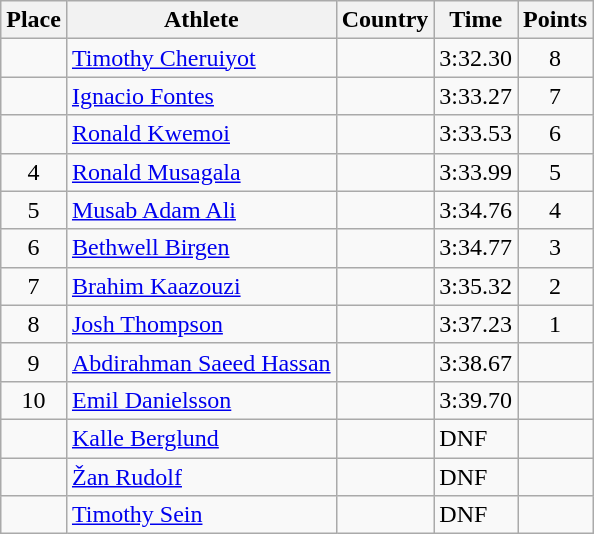<table class="wikitable">
<tr>
<th>Place</th>
<th>Athlete</th>
<th>Country</th>
<th>Time</th>
<th>Points</th>
</tr>
<tr>
<td align=center></td>
<td><a href='#'>Timothy Cheruiyot</a></td>
<td></td>
<td>3:32.30</td>
<td align=center>8</td>
</tr>
<tr>
<td align=center></td>
<td><a href='#'>Ignacio Fontes</a></td>
<td></td>
<td>3:33.27</td>
<td align=center>7</td>
</tr>
<tr>
<td align=center></td>
<td><a href='#'>Ronald Kwemoi</a></td>
<td></td>
<td>3:33.53</td>
<td align=center>6</td>
</tr>
<tr>
<td align=center>4</td>
<td><a href='#'>Ronald Musagala</a></td>
<td></td>
<td>3:33.99</td>
<td align=center>5</td>
</tr>
<tr>
<td align=center>5</td>
<td><a href='#'>Musab Adam Ali</a></td>
<td></td>
<td>3:34.76</td>
<td align=center>4</td>
</tr>
<tr>
<td align=center>6</td>
<td><a href='#'>Bethwell Birgen</a></td>
<td></td>
<td>3:34.77</td>
<td align=center>3</td>
</tr>
<tr>
<td align=center>7</td>
<td><a href='#'>Brahim Kaazouzi</a></td>
<td></td>
<td>3:35.32</td>
<td align=center>2</td>
</tr>
<tr>
<td align=center>8</td>
<td><a href='#'>Josh Thompson</a></td>
<td></td>
<td>3:37.23</td>
<td align=center>1</td>
</tr>
<tr>
<td align=center>9</td>
<td><a href='#'>Abdirahman Saeed Hassan</a></td>
<td></td>
<td>3:38.67</td>
<td align=center></td>
</tr>
<tr>
<td align=center>10</td>
<td><a href='#'>Emil Danielsson</a></td>
<td></td>
<td>3:39.70</td>
<td align=center></td>
</tr>
<tr>
<td align=center></td>
<td><a href='#'>Kalle Berglund</a></td>
<td></td>
<td>DNF</td>
<td align=center></td>
</tr>
<tr>
<td align=center></td>
<td><a href='#'>Žan Rudolf</a></td>
<td></td>
<td>DNF</td>
<td align=center></td>
</tr>
<tr>
<td align=center></td>
<td><a href='#'>Timothy Sein</a></td>
<td></td>
<td>DNF</td>
<td align=center></td>
</tr>
</table>
